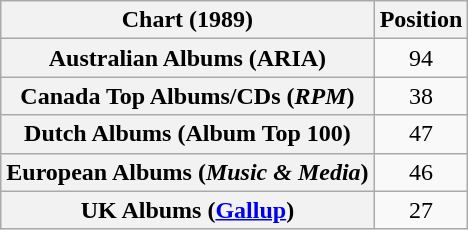<table class="wikitable sortable plainrowheaders" style="text-align:center">
<tr>
<th scope="col">Chart (1989)</th>
<th scope="col">Position</th>
</tr>
<tr>
<th scope="row">Australian Albums (ARIA)</th>
<td>94</td>
</tr>
<tr>
<th scope="row">Canada Top Albums/CDs (<em>RPM</em>)</th>
<td>38</td>
</tr>
<tr>
<th scope="row">Dutch Albums (Album Top 100)</th>
<td>47</td>
</tr>
<tr>
<th scope="row">European Albums (<em>Music & Media</em>)</th>
<td>46</td>
</tr>
<tr>
<th scope="row">UK Albums (<a href='#'>Gallup</a>)</th>
<td>27</td>
</tr>
</table>
